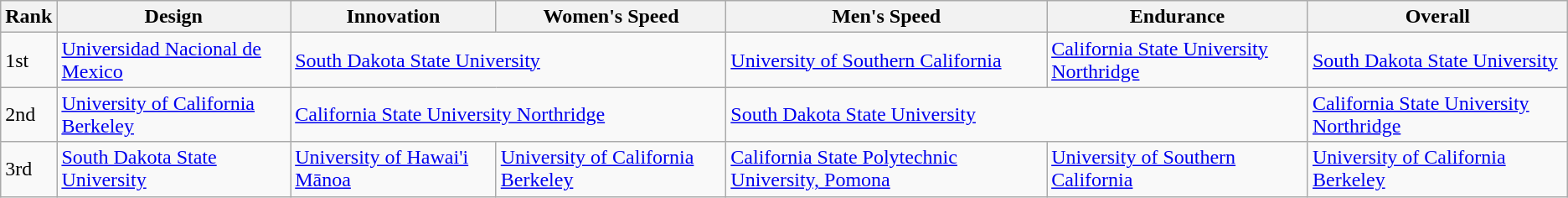<table class="wikitable mw-collapsible">
<tr>
<th>Rank</th>
<th>Design</th>
<th>Innovation</th>
<th>Women's Speed</th>
<th>Men's Speed</th>
<th>Endurance</th>
<th>Overall</th>
</tr>
<tr>
<td>1st</td>
<td><a href='#'>Universidad Nacional de Mexico</a></td>
<td colspan="2"><a href='#'>South Dakota State University</a></td>
<td><a href='#'>University of Southern California</a></td>
<td><a href='#'>California State University Northridge</a></td>
<td><a href='#'>South Dakota State University</a></td>
</tr>
<tr>
<td>2nd</td>
<td><a href='#'>University of California Berkeley</a></td>
<td colspan="2"><a href='#'>California State University Northridge</a></td>
<td colspan="2"><a href='#'>South Dakota State University</a></td>
<td><a href='#'>California State University Northridge</a></td>
</tr>
<tr>
<td>3rd</td>
<td><a href='#'>South Dakota State University</a></td>
<td><a href='#'>University of Hawai'i Mānoa</a></td>
<td><a href='#'>University of California Berkeley</a></td>
<td><a href='#'>California State Polytechnic University, Pomona</a></td>
<td><a href='#'>University of Southern California</a></td>
<td><a href='#'>University of California Berkeley</a></td>
</tr>
</table>
